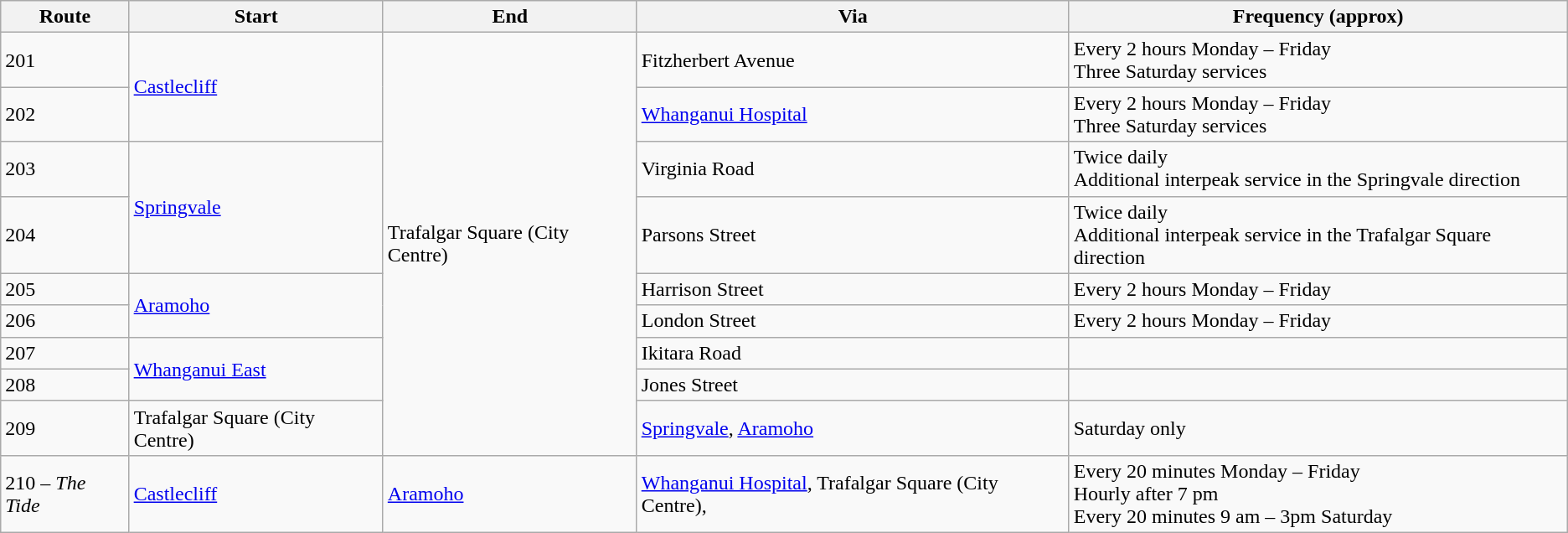<table class="wikitable mw-collapsible autocollapse">
<tr>
<th>Route</th>
<th>Start</th>
<th>End</th>
<th>Via</th>
<th>Frequency (approx)</th>
</tr>
<tr>
<td>201</td>
<td rowspan="2"><a href='#'>Castlecliff</a></td>
<td rowspan="9">Trafalgar Square (City Centre)</td>
<td>Fitzherbert Avenue</td>
<td>Every 2 hours Monday – Friday<br>Three Saturday services</td>
</tr>
<tr>
<td>202</td>
<td><a href='#'>Whanganui Hospital</a></td>
<td>Every 2 hours Monday – Friday<br>Three Saturday services</td>
</tr>
<tr>
<td>203</td>
<td rowspan="2"><a href='#'>Springvale</a></td>
<td>Virginia Road</td>
<td>Twice daily<br>Additional interpeak service in the Springvale direction</td>
</tr>
<tr>
<td>204</td>
<td>Parsons Street</td>
<td>Twice daily<br>Additional interpeak service in the Trafalgar Square direction</td>
</tr>
<tr>
<td>205</td>
<td rowspan="2"><a href='#'>Aramoho</a></td>
<td>Harrison Street</td>
<td>Every 2 hours Monday – Friday</td>
</tr>
<tr>
<td>206</td>
<td>London Street</td>
<td>Every 2 hours Monday – Friday</td>
</tr>
<tr>
<td>207</td>
<td rowspan="2"><a href='#'>Whanganui East</a></td>
<td>Ikitara Road</td>
<td></td>
</tr>
<tr>
<td>208</td>
<td>Jones Street</td>
<td></td>
</tr>
<tr>
<td>209</td>
<td>Trafalgar Square (City Centre)</td>
<td><a href='#'>Springvale</a>, <a href='#'>Aramoho</a></td>
<td>Saturday only</td>
</tr>
<tr>
<td>210 – <em>The Tide</em></td>
<td><a href='#'>Castlecliff</a></td>
<td><a href='#'>Aramoho</a></td>
<td><a href='#'>Whanganui Hospital</a>, Trafalgar Square (City Centre),</td>
<td>Every 20 minutes Monday – Friday<br>Hourly after 7 pm<br>Every 20 minutes 9 am – 3pm Saturday</td>
</tr>
</table>
